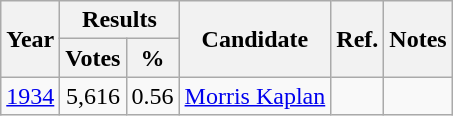<table class="wikitable" border="1" style="text-align:center">
<tr>
<th rowspan=2>Year</th>
<th colspan=2>Results</th>
<th rowspan=2>Candidate</th>
<th rowspan=2>Ref.</th>
<th rowspan=2>Notes</th>
</tr>
<tr>
<th>Votes</th>
<th>%</th>
</tr>
<tr>
<td><a href='#'>1934</a></td>
<td>5,616</td>
<td>0.56</td>
<td><a href='#'>Morris Kaplan</a></td>
<td></td>
<td></td>
</tr>
</table>
